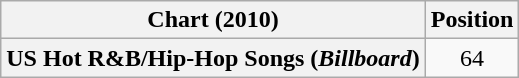<table class="wikitable plainrowheaders" style="text-align:center;">
<tr>
<th scope="col">Chart (2010)</th>
<th scope="col">Position</th>
</tr>
<tr>
<th scope="row">US Hot R&B/Hip-Hop Songs (<em>Billboard</em>)</th>
<td>64</td>
</tr>
</table>
